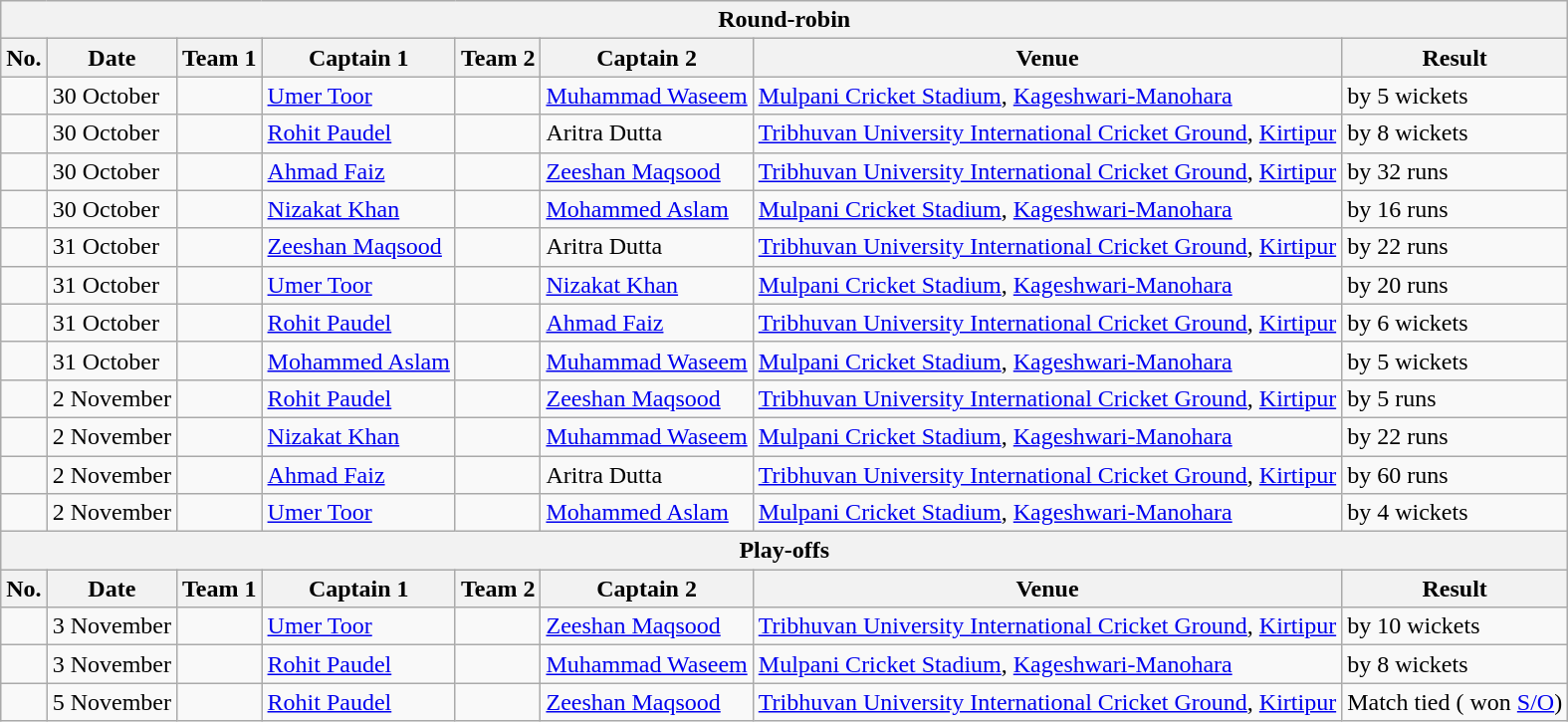<table class="wikitable">
<tr>
<th colspan="8">Round-robin</th>
</tr>
<tr>
<th>No.</th>
<th>Date</th>
<th>Team 1</th>
<th>Captain 1</th>
<th>Team 2</th>
<th>Captain 2</th>
<th>Venue</th>
<th>Result</th>
</tr>
<tr>
<td></td>
<td>30 October</td>
<td></td>
<td><a href='#'>Umer Toor</a></td>
<td></td>
<td><a href='#'>Muhammad Waseem</a></td>
<td><a href='#'>Mulpani Cricket Stadium</a>, <a href='#'>Kageshwari-Manohara</a></td>
<td> by 5 wickets</td>
</tr>
<tr>
<td></td>
<td>30 October</td>
<td></td>
<td><a href='#'>Rohit Paudel</a></td>
<td></td>
<td>Aritra Dutta</td>
<td><a href='#'>Tribhuvan University International Cricket Ground</a>, <a href='#'>Kirtipur</a></td>
<td> by 8 wickets</td>
</tr>
<tr>
<td></td>
<td>30 October</td>
<td></td>
<td><a href='#'>Ahmad Faiz</a></td>
<td></td>
<td><a href='#'>Zeeshan Maqsood</a></td>
<td><a href='#'>Tribhuvan University International Cricket Ground</a>, <a href='#'>Kirtipur</a></td>
<td> by 32 runs</td>
</tr>
<tr>
<td></td>
<td>30 October</td>
<td></td>
<td><a href='#'>Nizakat Khan</a></td>
<td></td>
<td><a href='#'>Mohammed Aslam</a></td>
<td><a href='#'>Mulpani Cricket Stadium</a>, <a href='#'>Kageshwari-Manohara</a></td>
<td> by 16 runs</td>
</tr>
<tr>
<td></td>
<td>31 October</td>
<td></td>
<td><a href='#'>Zeeshan Maqsood</a></td>
<td></td>
<td>Aritra Dutta</td>
<td><a href='#'>Tribhuvan University International Cricket Ground</a>, <a href='#'>Kirtipur</a></td>
<td> by 22 runs</td>
</tr>
<tr>
<td></td>
<td>31 October</td>
<td></td>
<td><a href='#'>Umer Toor</a></td>
<td></td>
<td><a href='#'>Nizakat Khan</a></td>
<td><a href='#'>Mulpani Cricket Stadium</a>, <a href='#'>Kageshwari-Manohara</a></td>
<td> by 20 runs</td>
</tr>
<tr>
<td></td>
<td>31 October</td>
<td></td>
<td><a href='#'>Rohit Paudel</a></td>
<td></td>
<td><a href='#'>Ahmad Faiz</a></td>
<td><a href='#'>Tribhuvan University International Cricket Ground</a>, <a href='#'>Kirtipur</a></td>
<td> by 6 wickets</td>
</tr>
<tr>
<td></td>
<td>31 October</td>
<td></td>
<td><a href='#'>Mohammed Aslam</a></td>
<td></td>
<td><a href='#'>Muhammad Waseem</a></td>
<td><a href='#'>Mulpani Cricket Stadium</a>, <a href='#'>Kageshwari-Manohara</a></td>
<td> by 5 wickets</td>
</tr>
<tr>
<td></td>
<td>2 November</td>
<td></td>
<td><a href='#'>Rohit Paudel</a></td>
<td></td>
<td><a href='#'>Zeeshan Maqsood</a></td>
<td><a href='#'>Tribhuvan University International Cricket Ground</a>, <a href='#'>Kirtipur</a></td>
<td> by 5 runs</td>
</tr>
<tr>
<td></td>
<td>2 November</td>
<td></td>
<td><a href='#'>Nizakat Khan</a></td>
<td></td>
<td><a href='#'>Muhammad Waseem</a></td>
<td><a href='#'>Mulpani Cricket Stadium</a>, <a href='#'>Kageshwari-Manohara</a></td>
<td> by 22 runs</td>
</tr>
<tr>
<td></td>
<td>2 November</td>
<td></td>
<td><a href='#'>Ahmad Faiz</a></td>
<td></td>
<td>Aritra Dutta</td>
<td><a href='#'>Tribhuvan University International Cricket Ground</a>, <a href='#'>Kirtipur</a></td>
<td> by 60 runs</td>
</tr>
<tr>
<td></td>
<td>2 November</td>
<td></td>
<td><a href='#'>Umer Toor</a></td>
<td></td>
<td><a href='#'>Mohammed Aslam</a></td>
<td><a href='#'>Mulpani Cricket Stadium</a>, <a href='#'>Kageshwari-Manohara</a></td>
<td> by 4 wickets</td>
</tr>
<tr>
<th colspan="8">Play-offs</th>
</tr>
<tr>
<th>No.</th>
<th>Date</th>
<th>Team 1</th>
<th>Captain 1</th>
<th>Team 2</th>
<th>Captain 2</th>
<th>Venue</th>
<th>Result</th>
</tr>
<tr>
<td></td>
<td>3 November</td>
<td></td>
<td><a href='#'>Umer Toor</a></td>
<td></td>
<td><a href='#'>Zeeshan Maqsood</a></td>
<td><a href='#'>Tribhuvan University International Cricket Ground</a>, <a href='#'>Kirtipur</a></td>
<td> by 10 wickets</td>
</tr>
<tr>
<td></td>
<td>3 November</td>
<td></td>
<td><a href='#'>Rohit Paudel</a></td>
<td></td>
<td><a href='#'>Muhammad Waseem</a></td>
<td><a href='#'>Mulpani Cricket Stadium</a>, <a href='#'>Kageshwari-Manohara</a></td>
<td> by 8 wickets</td>
</tr>
<tr>
<td></td>
<td>5 November</td>
<td></td>
<td><a href='#'>Rohit Paudel</a></td>
<td></td>
<td><a href='#'>Zeeshan Maqsood</a></td>
<td><a href='#'>Tribhuvan University International Cricket Ground</a>, <a href='#'>Kirtipur</a></td>
<td>Match tied ( won <a href='#'>S/O</a>)</td>
</tr>
</table>
